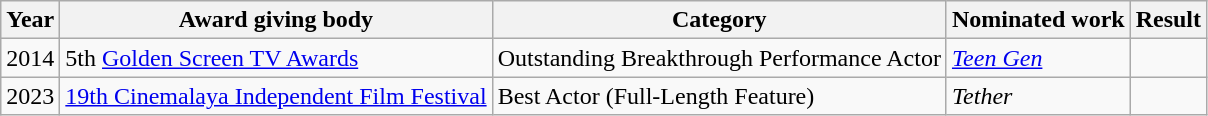<table class="wikitable sortable" background: #f9f9f9>
<tr>
<th>Year</th>
<th>Award giving body</th>
<th>Category</th>
<th>Nominated work</th>
<th>Result</th>
</tr>
<tr>
<td>2014</td>
<td>5th <a href='#'>Golden Screen TV Awards</a></td>
<td>Outstanding Breakthrough Performance Actor</td>
<td><em><a href='#'>Teen Gen</a></em></td>
<td></td>
</tr>
<tr>
<td>2023</td>
<td><a href='#'>19th Cinemalaya Independent Film Festival</a></td>
<td>Best Actor (Full-Length Feature)</td>
<td><em>Tether</em></td>
<td></td>
</tr>
</table>
